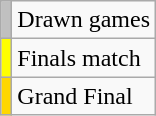<table class="wikitable">
<tr>
<td align=left style="background-color:silver"></td>
<td>Drawn games</td>
</tr>
<tr>
<td align=left style="background-color:yellow"></td>
<td>Finals match</td>
</tr>
<tr>
<td align=left style="background-color:gold"></td>
<td>Grand Final</td>
</tr>
</table>
